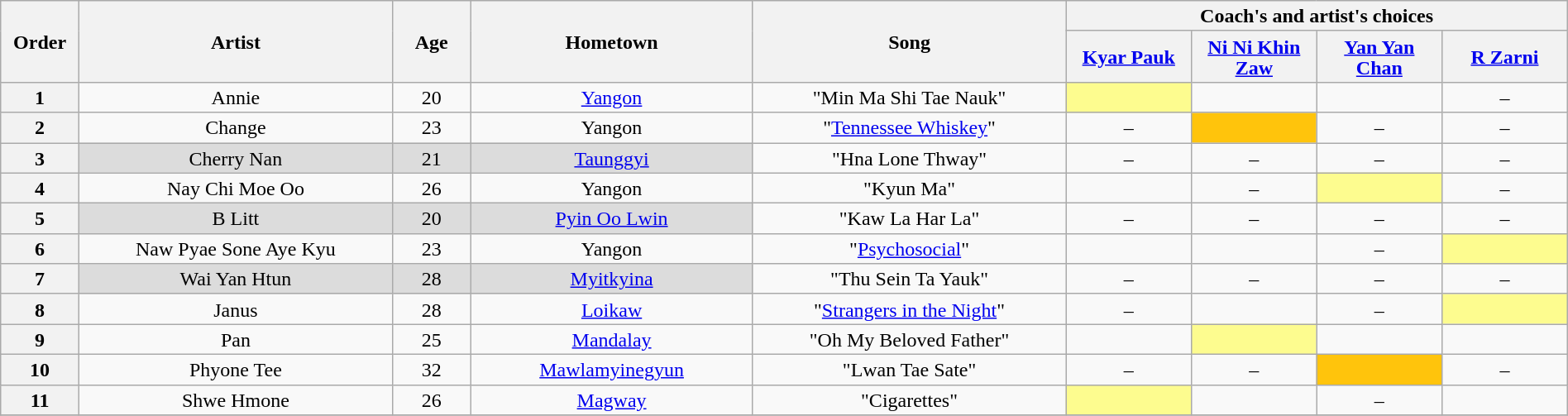<table class="wikitable" style="text-align:center; line-height:17px; width:100%;">
<tr>
<th scope="col" rowspan="2" width="05%">Order</th>
<th scope="col" rowspan="2" width="20%">Artist</th>
<th scope="col" rowspan="2" width="05%">Age</th>
<th scope="col" rowspan="2" width="18%">Hometown</th>
<th scope="col" rowspan="2" width="20%">Song</th>
<th scope="col" colspan="4" width="32%">Coach's and artist's choices</th>
</tr>
<tr>
<th width="08%"><a href='#'>Kyar Pauk</a></th>
<th width="08%"><a href='#'>Ni Ni Khin Zaw</a></th>
<th width="08%"><a href='#'>Yan Yan Chan</a></th>
<th width="08%"><a href='#'>R Zarni</a></th>
</tr>
<tr>
<th>1</th>
<td>Annie</td>
<td>20</td>
<td><a href='#'>Yangon</a></td>
<td>"Min Ma Shi Tae Nauk"</td>
<td style="background:#fdfc8f;"><strong></strong></td>
<td><strong></strong></td>
<td><strong></strong></td>
<td>–</td>
</tr>
<tr>
<th>2</th>
<td>Change</td>
<td>23</td>
<td>Yangon</td>
<td>"<a href='#'>Tennessee Whiskey</a>"</td>
<td>–</td>
<td style="background:#FFC40C;"><strong></strong></td>
<td>–</td>
<td>–</td>
</tr>
<tr>
<th>3</th>
<td style="background:#DCDCDC;">Cherry Nan</td>
<td style="background:#DCDCDC;">21</td>
<td style="background:#DCDCDC;"><a href='#'>Taunggyi</a></td>
<td>"Hna Lone Thway"</td>
<td>–</td>
<td>–</td>
<td>–</td>
<td>–</td>
</tr>
<tr>
<th>4</th>
<td>Nay Chi Moe Oo</td>
<td>26</td>
<td>Yangon</td>
<td>"Kyun Ma"</td>
<td><strong></strong></td>
<td>–</td>
<td style="background:#fdfc8f;"><strong></strong></td>
<td>–</td>
</tr>
<tr>
<th>5</th>
<td style="background:#DCDCDC;">B Litt</td>
<td style="background:#DCDCDC;">20</td>
<td style="background:#DCDCDC;"><a href='#'>Pyin Oo Lwin</a></td>
<td>"Kaw La Har La"</td>
<td>–</td>
<td>–</td>
<td>–</td>
<td>–</td>
</tr>
<tr>
<th>6</th>
<td>Naw Pyae Sone Aye Kyu</td>
<td>23</td>
<td>Yangon</td>
<td>"<a href='#'>Psychosocial</a>"</td>
<td><strong></strong></td>
<td><strong></strong></td>
<td>–</td>
<td style="background:#fdfc8f;"><strong></strong></td>
</tr>
<tr>
<th>7</th>
<td style="background:#DCDCDC;">Wai Yan Htun</td>
<td style="background:#DCDCDC;">28</td>
<td style="background:#DCDCDC;"><a href='#'>Myitkyina</a></td>
<td>"Thu Sein Ta Yauk"</td>
<td>–</td>
<td>–</td>
<td>–</td>
<td>–</td>
</tr>
<tr>
<th>8</th>
<td>Janus</td>
<td>28</td>
<td><a href='#'>Loikaw</a></td>
<td>"<a href='#'>Strangers in the Night</a>"</td>
<td>–</td>
<td><strong></strong></td>
<td>–</td>
<td style="background:#fdfc8f;"><strong></strong></td>
</tr>
<tr>
<th>9</th>
<td>Pan</td>
<td>25</td>
<td><a href='#'>Mandalay</a></td>
<td>"Oh My Beloved Father"</td>
<td><strong></strong></td>
<td style="background:#fdfc8f;"><strong></strong></td>
<td><strong></strong></td>
<td><strong></strong></td>
</tr>
<tr>
<th>10</th>
<td>Phyone Tee</td>
<td>32</td>
<td><a href='#'>Mawlamyinegyun</a></td>
<td>"Lwan Tae Sate"</td>
<td>–</td>
<td>–</td>
<td style="background:#FFC40C;"><strong></strong></td>
<td>–</td>
</tr>
<tr>
<th>11</th>
<td>Shwe Hmone</td>
<td>26</td>
<td><a href='#'>Magway</a></td>
<td>"Cigarettes"</td>
<td style="background:#fdfc8f;"><strong></strong></td>
<td><strong></strong></td>
<td>–</td>
<td><strong></strong></td>
</tr>
<tr>
</tr>
</table>
